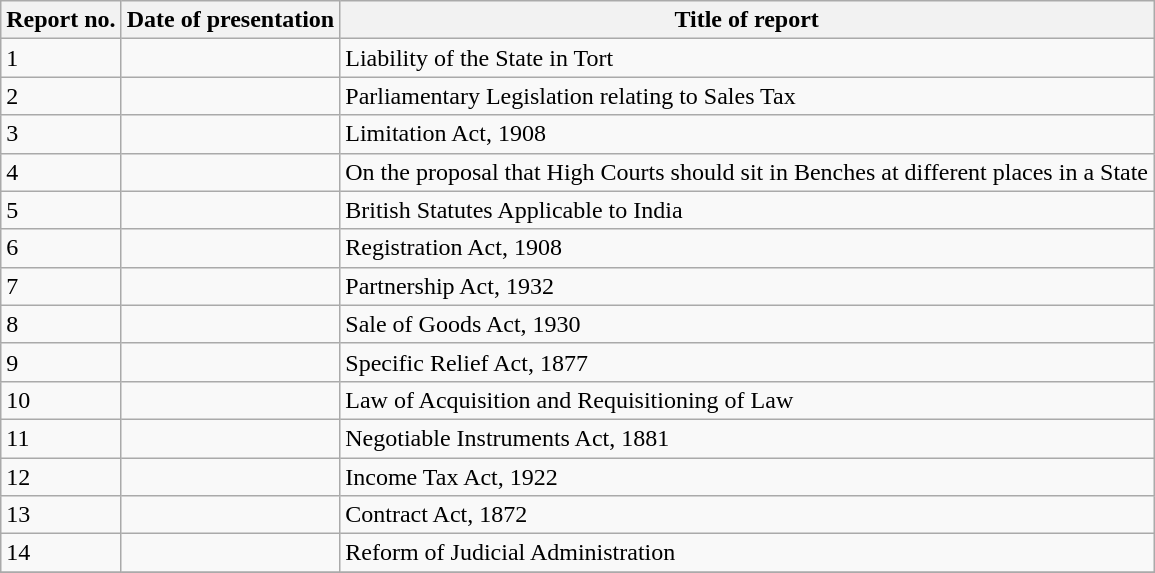<table class="wikitable">
<tr>
<th>Report no.</th>
<th>Date of presentation</th>
<th>Title of report</th>
</tr>
<tr>
<td>1</td>
<td></td>
<td>Liability of the State in Tort</td>
</tr>
<tr>
<td>2</td>
<td></td>
<td>Parliamentary Legislation relating to Sales Tax</td>
</tr>
<tr>
<td>3</td>
<td></td>
<td>Limitation Act, 1908</td>
</tr>
<tr>
<td>4</td>
<td></td>
<td>On the proposal that High Courts should sit in Benches at different places in a State</td>
</tr>
<tr>
<td>5</td>
<td></td>
<td>British Statutes Applicable to India</td>
</tr>
<tr>
<td>6</td>
<td></td>
<td>Registration Act, 1908</td>
</tr>
<tr>
<td>7</td>
<td></td>
<td>Partnership Act, 1932</td>
</tr>
<tr>
<td>8</td>
<td></td>
<td>Sale of Goods Act, 1930</td>
</tr>
<tr>
<td>9</td>
<td></td>
<td>Specific Relief Act, 1877</td>
</tr>
<tr>
<td>10</td>
<td></td>
<td>Law of Acquisition and Requisitioning of Law</td>
</tr>
<tr>
<td>11</td>
<td></td>
<td>Negotiable Instruments Act, 1881</td>
</tr>
<tr>
<td>12</td>
<td></td>
<td>Income Tax Act, 1922</td>
</tr>
<tr>
<td>13</td>
<td></td>
<td>Contract Act, 1872</td>
</tr>
<tr>
<td>14</td>
<td></td>
<td>Reform of Judicial Administration</td>
</tr>
<tr>
</tr>
</table>
